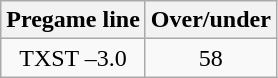<table class="wikitable">
<tr align="center">
<th style=>Pregame line</th>
<th style=>Over/under</th>
</tr>
<tr align="center">
<td>TXST –3.0</td>
<td>58</td>
</tr>
</table>
